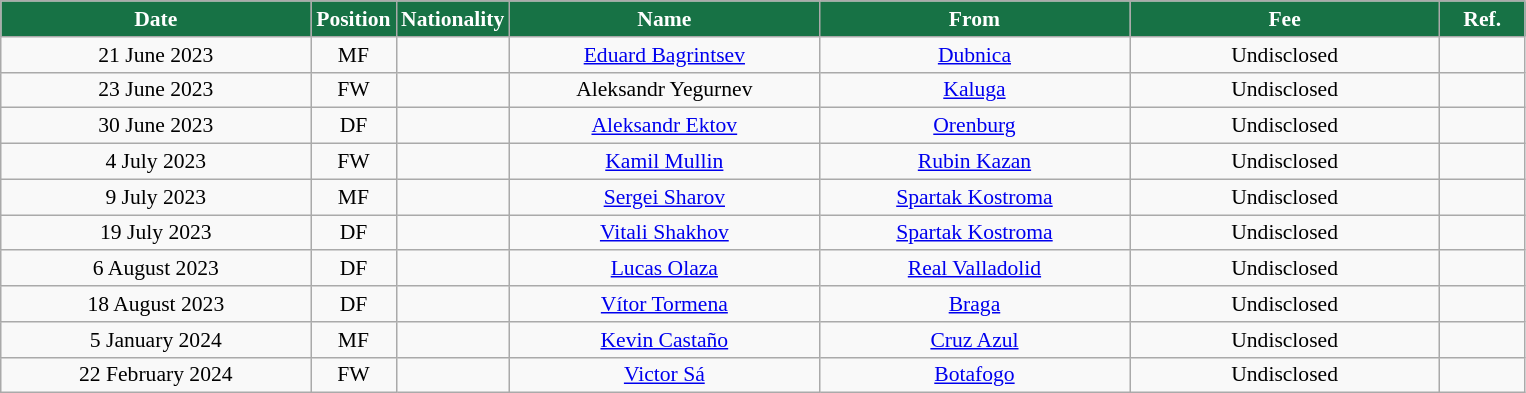<table class="wikitable"  style="text-align:center; font-size:90%; ">
<tr>
<th style="background:#177245; color:#FFFFFF; width:200px;">Date</th>
<th style="background:#177245; color:#FFFFFF; width:50px;">Position</th>
<th style="background:#177245; color:#FFFFFF; width:505x;">Nationality</th>
<th style="background:#177245; color:#FFFFFF; width:200px;">Name</th>
<th style="background:#177245; color:#FFFFFF; width:200px;">From</th>
<th style="background:#177245; color:#FFFFFF; width:200px;">Fee</th>
<th style="background:#177245; color:#FFFFFF; width:50px;">Ref.</th>
</tr>
<tr>
<td>21 June 2023</td>
<td>MF</td>
<td></td>
<td><a href='#'>Eduard Bagrintsev</a></td>
<td><a href='#'>Dubnica</a></td>
<td>Undisclosed</td>
<td></td>
</tr>
<tr>
<td>23 June 2023</td>
<td>FW</td>
<td></td>
<td>Aleksandr Yegurnev</td>
<td><a href='#'>Kaluga</a></td>
<td>Undisclosed</td>
<td></td>
</tr>
<tr>
<td>30 June 2023</td>
<td>DF</td>
<td></td>
<td><a href='#'>Aleksandr Ektov</a></td>
<td><a href='#'>Orenburg</a></td>
<td>Undisclosed</td>
<td></td>
</tr>
<tr>
<td>4 July 2023</td>
<td>FW</td>
<td></td>
<td><a href='#'>Kamil Mullin</a></td>
<td><a href='#'>Rubin Kazan</a></td>
<td>Undisclosed</td>
<td></td>
</tr>
<tr>
<td>9 July 2023</td>
<td>MF</td>
<td></td>
<td><a href='#'>Sergei Sharov</a></td>
<td><a href='#'>Spartak Kostroma</a></td>
<td>Undisclosed</td>
<td></td>
</tr>
<tr>
<td>19 July 2023</td>
<td>DF</td>
<td></td>
<td><a href='#'>Vitali Shakhov</a></td>
<td><a href='#'>Spartak Kostroma</a></td>
<td>Undisclosed</td>
<td></td>
</tr>
<tr>
<td>6 August 2023</td>
<td>DF</td>
<td></td>
<td><a href='#'>Lucas Olaza</a></td>
<td><a href='#'>Real Valladolid</a></td>
<td>Undisclosed</td>
<td></td>
</tr>
<tr>
<td>18 August 2023</td>
<td>DF</td>
<td></td>
<td><a href='#'>Vítor Tormena</a></td>
<td><a href='#'>Braga</a></td>
<td>Undisclosed</td>
<td></td>
</tr>
<tr>
<td>5 January 2024</td>
<td>MF</td>
<td></td>
<td><a href='#'>Kevin Castaño</a></td>
<td><a href='#'>Cruz Azul</a></td>
<td>Undisclosed</td>
<td></td>
</tr>
<tr>
<td>22 February 2024</td>
<td>FW</td>
<td></td>
<td><a href='#'>Victor Sá</a></td>
<td><a href='#'>Botafogo</a></td>
<td>Undisclosed</td>
<td></td>
</tr>
</table>
